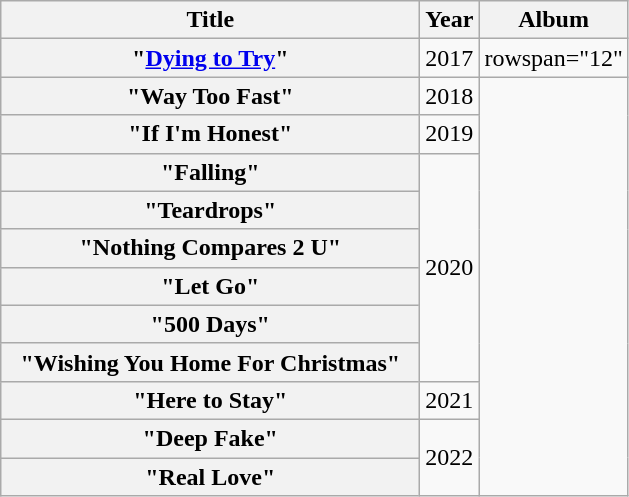<table class="wikitable plainrowheaders" style="text-align:center;">
<tr>
<th scope="col" style="width:17em;">Title</th>
<th scope="col" style="width:1em;">Year</th>
<th scope="col">Album</th>
</tr>
<tr>
<th scope="row">"<a href='#'>Dying to Try</a>"</th>
<td>2017</td>
<td>rowspan="12" </td>
</tr>
<tr>
<th scope="row">"Way Too Fast"</th>
<td>2018</td>
</tr>
<tr>
<th scope="row">"If I'm Honest"</th>
<td>2019</td>
</tr>
<tr>
<th scope="row">"Falling"</th>
<td rowspan="6">2020</td>
</tr>
<tr>
<th scope="row">"Teardrops"</th>
</tr>
<tr>
<th scope="row">"Nothing Compares 2 U"</th>
</tr>
<tr>
<th scope="row">"Let Go"</th>
</tr>
<tr>
<th scope="row">"500 Days"</th>
</tr>
<tr>
<th scope="row">"Wishing You Home For Christmas"</th>
</tr>
<tr>
<th scope="row">"Here to Stay"</th>
<td>2021</td>
</tr>
<tr>
<th scope="row">"Deep Fake"</th>
<td rowspan="2">2022</td>
</tr>
<tr>
<th scope="row">"Real Love"</th>
</tr>
</table>
